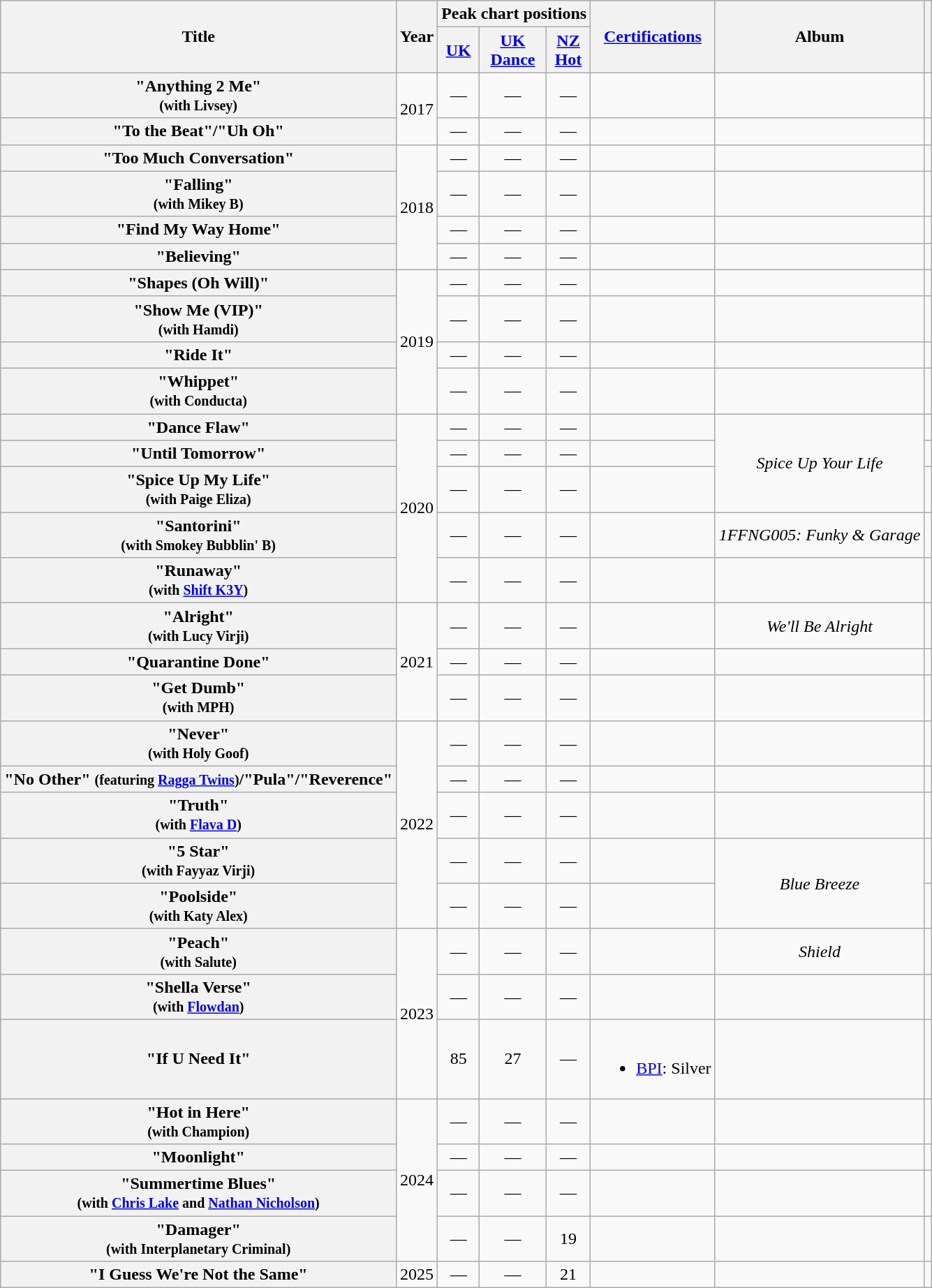<table class="wikitable plainrowheaders" style="text-align:center;">
<tr>
<th scope="col" rowspan="2">Title</th>
<th scope="col" rowspan="2">Year</th>
<th scope="col" colspan="3">Peak chart positions</th>
<th scope="col" rowspan="2"><a href='#'>Certifications</a></th>
<th scope="col" rowspan="2">Album</th>
<th scope="col" rowspan="2"></th>
</tr>
<tr>
<th scope="col"><a href='#'>UK</a><br></th>
<th scope="col"><a href='#'>UK<br>Dance</a><br></th>
<th scope="col"><a href='#'>NZ<br>Hot</a><br></th>
</tr>
<tr>
<th scope="row">"Anything 2 Me"<br><small>(with Livsey)</small></th>
<td rowspan="2">2017</td>
<td>—</td>
<td>—</td>
<td>—</td>
<td></td>
<td></td>
<td></td>
</tr>
<tr>
<th scope="row">"To the Beat"/"Uh Oh"</th>
<td>—</td>
<td>—</td>
<td>—</td>
<td></td>
<td></td>
<td></td>
</tr>
<tr>
<th scope="row">"Too Much Conversation"</th>
<td rowspan="4">2018</td>
<td>—</td>
<td>—</td>
<td>—</td>
<td></td>
<td></td>
<td></td>
</tr>
<tr>
<th scope="row">"Falling"<br><small>(with Mikey B)</small></th>
<td>—</td>
<td>—</td>
<td>—</td>
<td></td>
<td></td>
<td></td>
</tr>
<tr>
<th scope="row">"Find My Way Home"</th>
<td>—</td>
<td>—</td>
<td>—</td>
<td></td>
<td></td>
<td></td>
</tr>
<tr>
<th scope="row">"Believing"</th>
<td>—</td>
<td>—</td>
<td>—</td>
<td></td>
<td></td>
<td></td>
</tr>
<tr>
<th scope="row">"Shapes (Oh Will)"</th>
<td rowspan="4">2019</td>
<td>—</td>
<td>—</td>
<td>—</td>
<td></td>
<td></td>
<td></td>
</tr>
<tr>
<th scope="row">"Show Me (VIP)"<br><small>(with Hamdi)</small></th>
<td>—</td>
<td>—</td>
<td>—</td>
<td></td>
<td></td>
<td></td>
</tr>
<tr>
<th scope="row">"Ride It"</th>
<td>—</td>
<td>—</td>
<td>—</td>
<td></td>
<td></td>
<td></td>
</tr>
<tr>
<th scope="row">"Whippet"<br><small>(with Conducta)</small></th>
<td>—</td>
<td>—</td>
<td>—</td>
<td></td>
<td></td>
</tr>
<tr>
<th scope="row">"Dance Flaw"</th>
<td rowspan="5">2020</td>
<td>—</td>
<td>—</td>
<td>—</td>
<td></td>
<td rowspan="3"><em>Spice Up Your Life</em></td>
<td></td>
</tr>
<tr>
<th scope="row">"Until Tomorrow"</th>
<td>—</td>
<td>—</td>
<td>—</td>
<td></td>
<td></td>
</tr>
<tr>
<th scope="row">"Spice Up My Life"<br><small>(with Paige Eliza)</small></th>
<td>—</td>
<td>—</td>
<td>—</td>
<td></td>
<td></td>
</tr>
<tr>
<th scope="row">"Santorini"<br><small>(with Smokey Bubblin' B)</small></th>
<td>—</td>
<td>—</td>
<td>—</td>
<td></td>
<td><em>1FFNG005: Funky & Garage</em></td>
<td></td>
</tr>
<tr>
<th scope="row">"Runaway"<br><small>(with <a href='#'>Shift K3Y</a>)</small></th>
<td>—</td>
<td>—</td>
<td>—</td>
<td></td>
<td></td>
<td></td>
</tr>
<tr>
<th scope="row">"Alright"<br><small>(with Lucy Virji)</small></th>
<td rowspan="3">2021</td>
<td>—</td>
<td>—</td>
<td>—</td>
<td></td>
<td><em>We'll Be Alright</em></td>
<td></td>
</tr>
<tr>
<th scope="row">"Quarantine Done"</th>
<td>—</td>
<td>—</td>
<td>—</td>
<td></td>
<td></td>
<td></td>
</tr>
<tr>
<th scope="row">"Get Dumb"<br><small>(with MPH)</small></th>
<td>—</td>
<td>—</td>
<td>—</td>
<td></td>
<td></td>
<td></td>
</tr>
<tr>
<th scope="row">"Never"<br><small>(with Holy Goof)</small></th>
<td rowspan="5">2022</td>
<td>—</td>
<td>—</td>
<td>—</td>
<td></td>
<td></td>
<td></td>
</tr>
<tr>
<th scope="row">"No Other" <small>(featuring <a href='#'>Ragga Twins</a>)</small>/"Pula"/"Reverence"</th>
<td>—</td>
<td>—</td>
<td>—</td>
<td></td>
<td></td>
<td></td>
</tr>
<tr>
<th scope="row">"Truth"<br><small>(with <a href='#'>Flava D</a>)</small></th>
<td>—</td>
<td>—</td>
<td>—</td>
<td></td>
<td></td>
<td></td>
</tr>
<tr>
<th scope="row">"5 Star"<br><small>(with Fayyaz Virji)</small></th>
<td>—</td>
<td>—</td>
<td>—</td>
<td></td>
<td rowspan="2"><em>Blue Breeze</em></td>
<td></td>
</tr>
<tr>
<th scope="row">"Poolside"<br><small>(with Katy Alex)</small></th>
<td>—</td>
<td>—</td>
<td>—</td>
<td></td>
<td></td>
</tr>
<tr>
<th scope="row">"Peach"<br><small>(with Salute)</small></th>
<td rowspan="3">2023</td>
<td>—</td>
<td>—</td>
<td>—</td>
<td></td>
<td><em>Shield</em></td>
<td></td>
</tr>
<tr>
<th scope="row">"Shella Verse"<br><small>(with <a href='#'>Flowdan</a>)</small></th>
<td>—</td>
<td>—</td>
<td>—</td>
<td></td>
<td></td>
<td></td>
</tr>
<tr>
<th scope="row">"If U Need It"</th>
<td>85</td>
<td>27</td>
<td>—</td>
<td><br><ul><li><a href='#'>BPI</a>: Silver</li></ul></td>
<td></td>
<td></td>
</tr>
<tr>
<th scope="row">"Hot in Here"<br><small>(with Champion)</small></th>
<td rowspan="4">2024</td>
<td>—</td>
<td>—</td>
<td>—</td>
<td></td>
<td></td>
<td></td>
</tr>
<tr>
<th scope="row">"Moonlight"</th>
<td>—</td>
<td>—</td>
<td>—</td>
<td></td>
<td></td>
<td></td>
</tr>
<tr>
<th scope="row">"Summertime Blues"<br><small>(with <a href='#'>Chris Lake</a> and <a href='#'>Nathan Nicholson</a>)</small></th>
<td>—</td>
<td>—</td>
<td>—</td>
<td></td>
<td></td>
<td></td>
</tr>
<tr>
<th scope="row">"Damager"<br><small>(with Interplanetary Criminal)</small></th>
<td>—</td>
<td>—</td>
<td>19</td>
<td></td>
<td></td>
<td></td>
</tr>
<tr>
<th scope="row">"I Guess We're Not the Same"</th>
<td>2025</td>
<td>—</td>
<td>—</td>
<td>21</td>
<td></td>
<td></td>
<td></td>
</tr>
</table>
